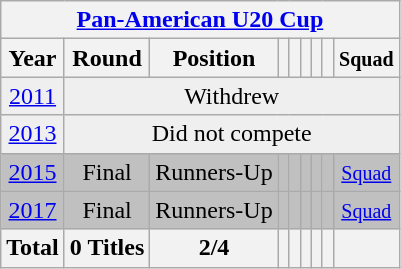<table class="wikitable" style="text-align: center;">
<tr>
<th colspan=9><a href='#'>Pan-American U20 Cup</a></th>
</tr>
<tr>
<th>Year</th>
<th>Round</th>
<th>Position</th>
<th></th>
<th></th>
<th></th>
<th></th>
<th></th>
<th><small>Squad</small></th>
</tr>
<tr bgcolor="efefef">
<td> <a href='#'>2011</a></td>
<td colspan=9>Withdrew</td>
</tr>
<tr bgcolor="efefef">
<td> <a href='#'>2013</a></td>
<td colspan=9>Did not compete</td>
</tr>
<tr bgcolor=silver>
<td> <a href='#'>2015</a></td>
<td>Final</td>
<td>Runners-Up</td>
<td></td>
<td></td>
<td></td>
<td></td>
<td></td>
<td><small><a href='#'>Squad</a></small></td>
</tr>
<tr bgcolor=silver>
<td> <a href='#'>2017</a></td>
<td>Final</td>
<td>Runners-Up</td>
<td></td>
<td></td>
<td></td>
<td></td>
<td></td>
<td><small><a href='#'>Squad</a></small></td>
</tr>
<tr>
<th>Total</th>
<th>0 Titles</th>
<th>2/4</th>
<th></th>
<th></th>
<th></th>
<th></th>
<th></th>
<th></th>
</tr>
</table>
